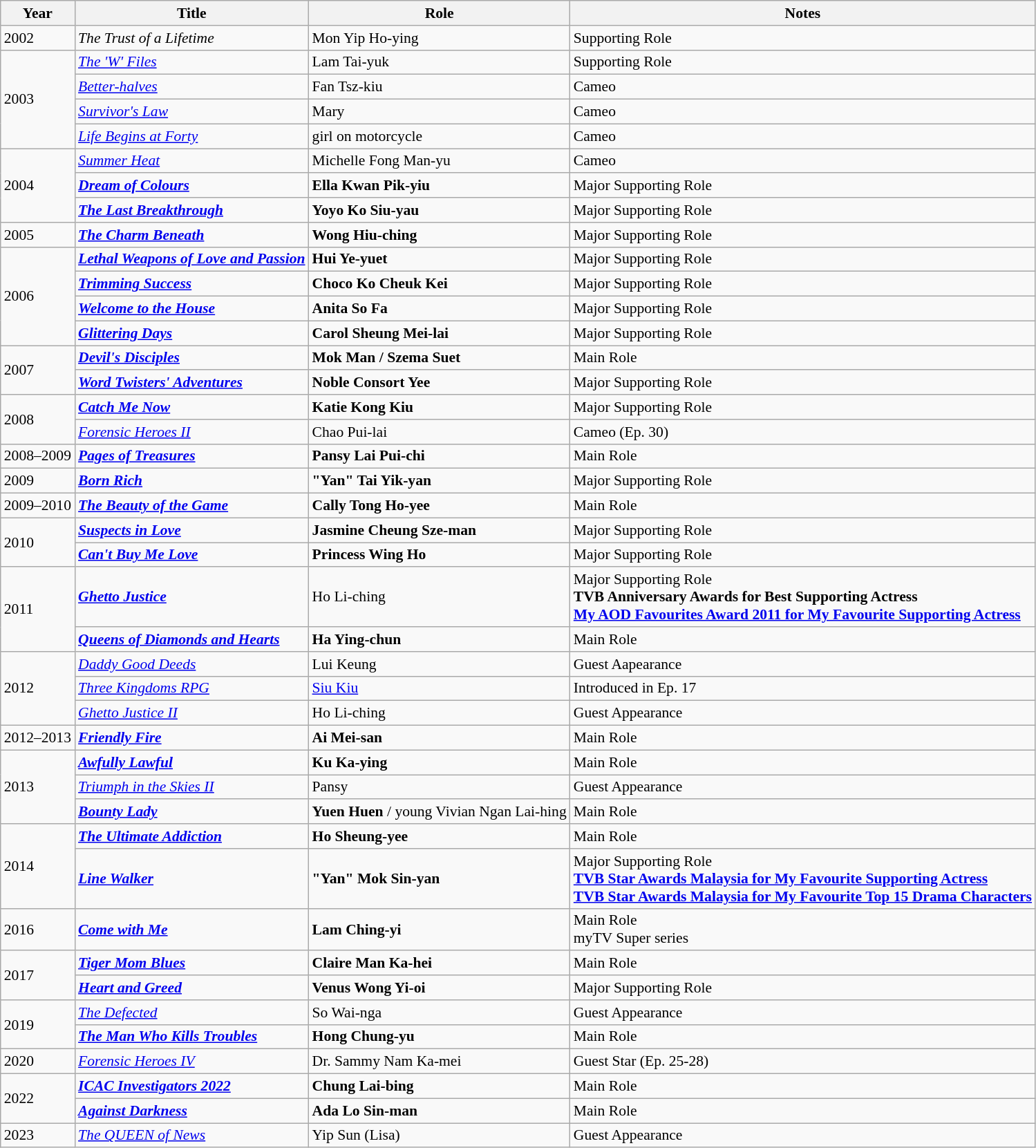<table class="wikitable" style="font-size: 90%;">
<tr>
<th>Year</th>
<th>Title</th>
<th>Role</th>
<th>Notes</th>
</tr>
<tr>
<td>2002</td>
<td><em>The Trust of a Lifetime</em></td>
<td>Mon Yip Ho-ying</td>
<td>Supporting Role</td>
</tr>
<tr>
<td rowspan="4">2003</td>
<td><em><a href='#'>The 'W' Files</a></em></td>
<td>Lam Tai-yuk</td>
<td>Supporting Role</td>
</tr>
<tr>
<td><em><a href='#'>Better-halves</a></em></td>
<td>Fan Tsz-kiu</td>
<td>Cameo</td>
</tr>
<tr>
<td><em><a href='#'>Survivor's Law</a></em></td>
<td>Mary</td>
<td>Cameo</td>
</tr>
<tr>
<td><em><a href='#'>Life Begins at Forty</a></em></td>
<td>girl on motorcycle</td>
<td>Cameo</td>
</tr>
<tr>
<td rowspan="3">2004</td>
<td><em><a href='#'>Summer Heat</a></em></td>
<td>Michelle Fong Man-yu</td>
<td>Cameo</td>
</tr>
<tr>
<td><strong><em><a href='#'>Dream of Colours</a></em></strong></td>
<td><strong> Ella Kwan Pik-yiu </strong></td>
<td>Major Supporting Role</td>
</tr>
<tr>
<td><strong><em><a href='#'>The Last Breakthrough</a></em></strong></td>
<td><strong> Yoyo Ko Siu-yau </strong></td>
<td>Major Supporting Role</td>
</tr>
<tr>
<td>2005</td>
<td><strong><em><a href='#'>The Charm Beneath</a> </em></strong></td>
<td><strong> Wong Hiu-ching </strong></td>
<td>Major Supporting Role</td>
</tr>
<tr>
<td rowspan="4">2006</td>
<td><strong><em><a href='#'>Lethal Weapons of Love and Passion</a></em></strong></td>
<td><strong> Hui Ye-yuet </strong></td>
<td>Major Supporting Role</td>
</tr>
<tr>
<td><strong><em><a href='#'>Trimming Success</a></em></strong></td>
<td><strong> Choco Ko Cheuk Kei </strong></td>
<td>Major Supporting Role</td>
</tr>
<tr>
<td><strong><em><a href='#'>Welcome to the House</a></em></strong></td>
<td><strong> Anita So Fa </strong></td>
<td>Major Supporting Role</td>
</tr>
<tr>
<td><strong><em><a href='#'>Glittering Days</a></em></strong></td>
<td><strong> Carol Sheung Mei-lai </strong></td>
<td>Major Supporting Role</td>
</tr>
<tr>
<td rowspan="2">2007</td>
<td><strong><em><a href='#'>Devil's Disciples</a></em></strong></td>
<td><strong> Mok Man / Szema Suet </strong></td>
<td>Main Role</td>
</tr>
<tr>
<td><strong><em><a href='#'>Word Twisters' Adventures</a></em></strong></td>
<td><strong> Noble Consort Yee </strong></td>
<td>Major Supporting Role</td>
</tr>
<tr>
<td rowspan="2">2008</td>
<td><strong><em><a href='#'>Catch Me Now</a></em></strong></td>
<td><strong> Katie Kong Kiu </strong></td>
<td>Major Supporting Role</td>
</tr>
<tr>
<td><em><a href='#'>Forensic Heroes II</a></em></td>
<td>Chao Pui-lai</td>
<td>Cameo (Ep. 30)</td>
</tr>
<tr>
<td>2008–2009</td>
<td><strong><em><a href='#'>Pages of Treasures</a></em></strong></td>
<td><strong> Pansy Lai Pui-chi </strong></td>
<td>Main Role</td>
</tr>
<tr>
<td>2009</td>
<td><strong><em><a href='#'>Born Rich</a></em></strong></td>
<td><strong> "Yan" Tai Yik-yan </strong></td>
<td>Major Supporting Role</td>
</tr>
<tr>
<td>2009–2010</td>
<td><strong><em><a href='#'>The Beauty of the Game</a></em></strong></td>
<td><strong> Cally Tong Ho-yee </strong></td>
<td>Main Role</td>
</tr>
<tr>
<td rowspan=2>2010</td>
<td><strong><em><a href='#'>Suspects in Love</a></em></strong></td>
<td><strong> Jasmine Cheung Sze-man </strong></td>
<td>Major Supporting Role</td>
</tr>
<tr>
<td><strong><em><a href='#'>Can't Buy Me Love</a></em></strong></td>
<td><strong> Princess Wing Ho </strong></td>
<td>Major Supporting Role</td>
</tr>
<tr>
<td rowspan=2>2011</td>
<td><strong><em><a href='#'>Ghetto Justice</a></em></strong></td>
<td>Ho Li-ching</td>
<td>Major Supporting Role <br> <strong> TVB Anniversary Awards for Best Supporting Actress </strong> <br> <strong><a href='#'>My AOD Favourites Award 2011 for My Favourite Supporting Actress</a> </strong></td>
</tr>
<tr>
<td><strong><em><a href='#'>Queens of Diamonds and Hearts</a></em></strong></td>
<td><strong> Ha Ying-chun </strong></td>
<td>Main Role</td>
</tr>
<tr>
<td rowspan=3>2012</td>
<td><em><a href='#'>Daddy Good Deeds</a></em></td>
<td>Lui Keung</td>
<td>Guest Aapearance</td>
</tr>
<tr>
<td><em><a href='#'>Three Kingdoms RPG</a></em></td>
<td><a href='#'>Siu Kiu</a></td>
<td>Introduced in Ep. 17</td>
</tr>
<tr>
<td><em><a href='#'>Ghetto Justice II</a></em></td>
<td>Ho Li-ching</td>
<td>Guest Appearance</td>
</tr>
<tr>
<td>2012–2013</td>
<td><strong><em><a href='#'>Friendly Fire</a></em></strong></td>
<td><strong> Ai Mei-san </strong></td>
<td>Main Role</td>
</tr>
<tr>
<td rowspan=3>2013</td>
<td><strong><em><a href='#'>Awfully Lawful</a></em></strong></td>
<td><strong> Ku Ka-ying </strong></td>
<td>Main Role</td>
</tr>
<tr>
<td><em><a href='#'>Triumph in the Skies II</a></em></td>
<td>Pansy</td>
<td>Guest Appearance</td>
</tr>
<tr>
<td><strong><em><a href='#'>Bounty Lady</a></em></strong></td>
<td><strong> Yuen Huen </strong> / young Vivian Ngan Lai-hing</td>
<td>Main Role</td>
</tr>
<tr>
<td rowspan=2>2014</td>
<td><strong><em><a href='#'>The Ultimate Addiction</a> </em></strong></td>
<td><strong> Ho Sheung-yee </strong></td>
<td>Main Role</td>
</tr>
<tr>
<td><strong><em><a href='#'>Line Walker</a></em></strong></td>
<td><strong> "Yan" Mok Sin-yan </strong></td>
<td>Major Supporting Role <br> <strong><a href='#'>TVB Star Awards Malaysia for My Favourite Supporting Actress</a></strong> <br> <strong><a href='#'>TVB Star Awards Malaysia for My Favourite Top 15 Drama Characters</a></strong></td>
</tr>
<tr>
<td>2016</td>
<td><strong><em><a href='#'>Come with Me</a></em></strong></td>
<td><strong> Lam Ching-yi </strong></td>
<td>Main Role<br> myTV Super series</td>
</tr>
<tr>
<td rowspan=2>2017</td>
<td><strong><em><a href='#'>Tiger Mom Blues</a></em></strong></td>
<td><strong> Claire Man Ka-hei </strong></td>
<td>Main Role</td>
</tr>
<tr>
<td><strong><em><a href='#'>Heart and Greed</a></em></strong></td>
<td><strong> Venus Wong Yi-oi </strong></td>
<td>Major Supporting Role</td>
</tr>
<tr>
<td rowspan=2>2019</td>
<td><em><a href='#'>The Defected</a></em></td>
<td>So Wai-nga</td>
<td>Guest Appearance</td>
</tr>
<tr>
<td><strong><em><a href='#'>The Man Who Kills Troubles</a></em></strong></td>
<td><strong> Hong Chung-yu </strong></td>
<td>Main Role</td>
</tr>
<tr>
<td>2020</td>
<td><em><a href='#'>Forensic Heroes IV</a></em></td>
<td>Dr. Sammy Nam Ka-mei</td>
<td>Guest Star (Ep. 25-28)</td>
</tr>
<tr>
<td rowspan=2>2022</td>
<td><strong><em><a href='#'>ICAC Investigators 2022</a></em></strong></td>
<td><strong>Chung Lai-bing</strong></td>
<td>Main Role</td>
</tr>
<tr>
<td><strong><em><a href='#'>Against Darkness</a></em></strong></td>
<td><strong> Ada Lo Sin-man </strong></td>
<td>Main Role</td>
</tr>
<tr>
<td>2023</td>
<td><em><a href='#'>The QUEEN of News</a></em></td>
<td>Yip Sun (Lisa)</td>
<td>Guest Appearance</td>
</tr>
</table>
